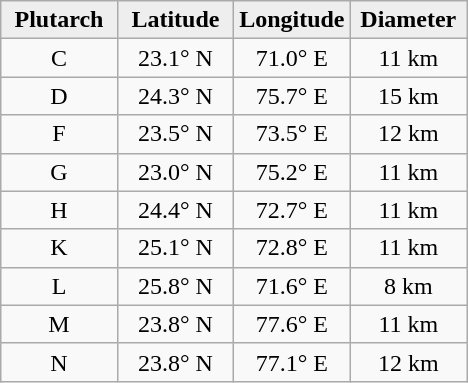<table class="wikitable">
<tr>
<th width="25%" style="background:#eeeeee;">Plutarch</th>
<th width="25%" style="background:#eeeeee;">Latitude</th>
<th width="25%" style="background:#eeeeee;">Longitude</th>
<th width="25%" style="background:#eeeeee;">Diameter</th>
</tr>
<tr>
<td align="center">C</td>
<td align="center">23.1° N</td>
<td align="center">71.0° E</td>
<td align="center">11 km</td>
</tr>
<tr>
<td align="center">D</td>
<td align="center">24.3° N</td>
<td align="center">75.7° E</td>
<td align="center">15 km</td>
</tr>
<tr>
<td align="center">F</td>
<td align="center">23.5° N</td>
<td align="center">73.5° E</td>
<td align="center">12 km</td>
</tr>
<tr>
<td align="center">G</td>
<td align="center">23.0° N</td>
<td align="center">75.2° E</td>
<td align="center">11 km</td>
</tr>
<tr>
<td align="center">H</td>
<td align="center">24.4° N</td>
<td align="center">72.7° E</td>
<td align="center">11 km</td>
</tr>
<tr>
<td align="center">K</td>
<td align="center">25.1° N</td>
<td align="center">72.8° E</td>
<td align="center">11 km</td>
</tr>
<tr>
<td align="center">L</td>
<td align="center">25.8° N</td>
<td align="center">71.6° E</td>
<td align="center">8 km</td>
</tr>
<tr>
<td align="center">M</td>
<td align="center">23.8° N</td>
<td align="center">77.6° E</td>
<td align="center">11 km</td>
</tr>
<tr>
<td align="center">N</td>
<td align="center">23.8° N</td>
<td align="center">77.1° E</td>
<td align="center">12 km</td>
</tr>
</table>
